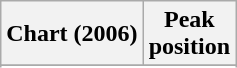<table class="wikitable sortable plainrowheaders" style="text-align:center">
<tr>
<th scope="col">Chart (2006)</th>
<th scope="col">Peak<br>position</th>
</tr>
<tr>
</tr>
<tr>
</tr>
<tr>
</tr>
</table>
